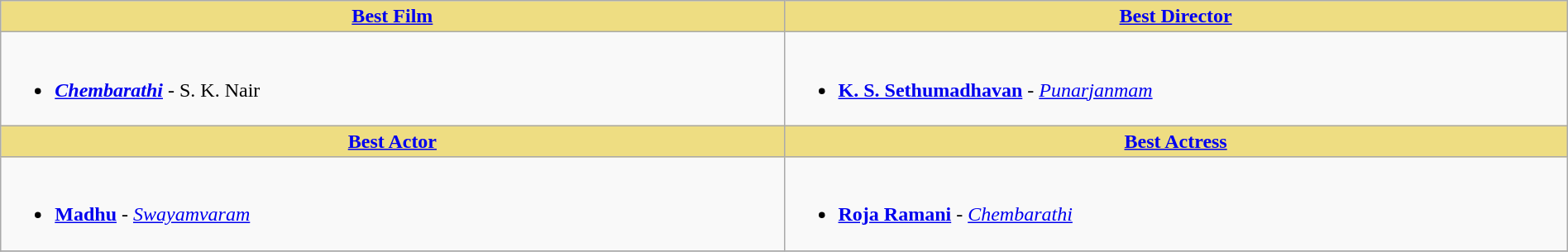<table class="wikitable" width=100% |>
<tr>
<th !  style="background:#eedd82; text-align:center; width:50%;"><a href='#'>Best Film</a></th>
<th !  style="background:#eedd82; text-align:center; width:50%;"><a href='#'>Best Director</a></th>
</tr>
<tr>
<td valign="top"><br><ul><li><strong><em><a href='#'>Chembarathi</a></em></strong> - S. K. Nair</li></ul></td>
<td valign="top"><br><ul><li><strong><a href='#'>K. S. Sethumadhavan</a></strong> - <em><a href='#'>Punarjanmam</a></em></li></ul></td>
</tr>
<tr>
<th !  style="background:#eedd82; text-align:center; width:50%;"><a href='#'>Best Actor</a></th>
<th !  style="background:#eedd82; text-align:center; width:50%;"><a href='#'>Best Actress</a></th>
</tr>
<tr>
<td valign="top"><br><ul><li><strong><a href='#'>Madhu</a></strong> - <em><a href='#'>Swayamvaram</a></em></li></ul></td>
<td valign="top"><br><ul><li><strong><a href='#'>Roja Ramani</a></strong> - <em><a href='#'>Chembarathi</a></em></li></ul></td>
</tr>
<tr>
</tr>
</table>
